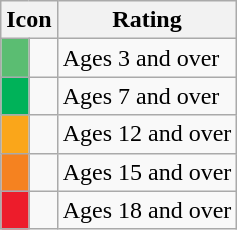<table class="wikitable">
<tr>
<th colspan="2">Icon</th>
<th>Rating</th>
</tr>
<tr>
<td style="background:#5BBD72"></td>
<td></td>
<td>Ages 3 and over</td>
</tr>
<tr>
<td style="background:#00B259"></td>
<td></td>
<td>Ages 7 and over</td>
</tr>
<tr>
<td style="background:#FAA61A"></td>
<td></td>
<td>Ages 12 and over</td>
</tr>
<tr>
<td style="background:#F58220"></td>
<td></td>
<td>Ages 15 and over</td>
</tr>
<tr>
<td style="background:#ED1C2B"></td>
<td></td>
<td>Ages 18 and over</td>
</tr>
</table>
